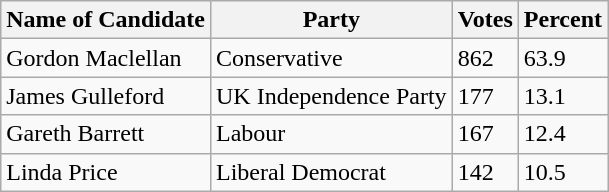<table class="wikitable">
<tr>
<th>Name of Candidate</th>
<th>Party</th>
<th>Votes</th>
<th>Percent</th>
</tr>
<tr>
<td>Gordon Maclellan</td>
<td>Conservative</td>
<td>862</td>
<td>63.9</td>
</tr>
<tr>
<td>James Gulleford</td>
<td>UK Independence Party</td>
<td>177</td>
<td>13.1</td>
</tr>
<tr>
<td>Gareth Barrett</td>
<td>Labour</td>
<td>167</td>
<td>12.4</td>
</tr>
<tr>
<td>Linda Price</td>
<td>Liberal Democrat</td>
<td>142</td>
<td>10.5</td>
</tr>
</table>
